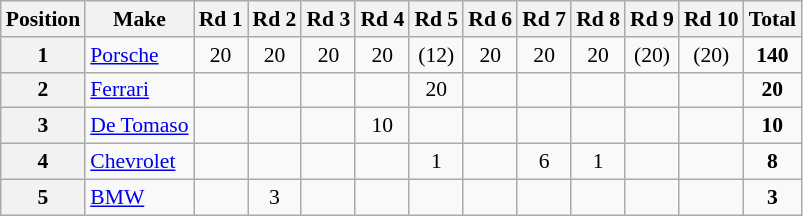<table class="wikitable" style="font-size: 90%;">
<tr>
<th>Position  </th>
<th>Make  </th>
<th>Rd 1 </th>
<th>Rd 2 </th>
<th>Rd 3 </th>
<th>Rd 4 </th>
<th>Rd 5 </th>
<th>Rd 6 </th>
<th>Rd 7 </th>
<th>Rd 8 </th>
<th>Rd 9 </th>
<th>Rd 10 </th>
<th>Total </th>
</tr>
<tr>
<th>1</th>
<td> <a href='#'>Porsche</a></td>
<td align=center>20</td>
<td align=center>20</td>
<td align=center>20</td>
<td align=center>20</td>
<td align=center>(12)</td>
<td align=center>20</td>
<td align=center>20</td>
<td align=center>20</td>
<td align=center>(20)</td>
<td align=center>(20)</td>
<td align=center><strong>140</strong></td>
</tr>
<tr>
<th>2</th>
<td> <a href='#'>Ferrari</a></td>
<td></td>
<td></td>
<td></td>
<td></td>
<td align=center>20</td>
<td></td>
<td></td>
<td></td>
<td></td>
<td></td>
<td align=center><strong>20</strong></td>
</tr>
<tr>
<th>3</th>
<td> <a href='#'>De Tomaso</a></td>
<td></td>
<td></td>
<td></td>
<td align=center>10</td>
<td></td>
<td></td>
<td></td>
<td></td>
<td></td>
<td></td>
<td align=center><strong>10</strong></td>
</tr>
<tr>
<th>4</th>
<td> <a href='#'>Chevrolet</a></td>
<td></td>
<td></td>
<td></td>
<td></td>
<td align=center>1</td>
<td></td>
<td align=center>6</td>
<td align=center>1</td>
<td></td>
<td></td>
<td align=center><strong>8</strong></td>
</tr>
<tr>
<th>5</th>
<td> <a href='#'>BMW</a></td>
<td></td>
<td align=center>3</td>
<td></td>
<td></td>
<td></td>
<td></td>
<td></td>
<td></td>
<td></td>
<td></td>
<td align=center><strong>3</strong></td>
</tr>
</table>
